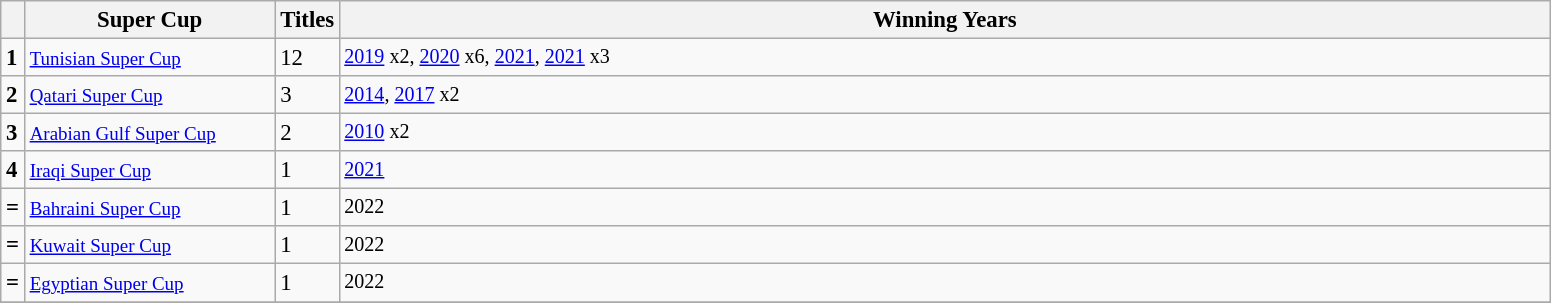<table class="wikitable plainrowheaders sortable" style="text-align:left;font-size:95%">
<tr>
<th style="width:3px;"></th>
<th style="width:160px;">Super Cup</th>
<th style="width:5px;">Titles</th>
<th style="width:800px;">Winning Years</th>
</tr>
<tr>
<td style="font-weight:bold;">1</td>
<td> <small><a href='#'>Tunisian Super Cup</a></small></td>
<td>12</td>
<td style="font-size:88%"><a href='#'>2019</a> x2, <a href='#'>2020</a> x6, <a href='#'>2021</a>, <a href='#'>2021</a> x3</td>
</tr>
<tr>
<td style="font-weight:bold;">2</td>
<td> <small><a href='#'>Qatari Super Cup</a></small></td>
<td>3</td>
<td style="font-size:88%"><a href='#'>2014</a>, <a href='#'>2017</a> x2</td>
</tr>
<tr>
<td style="font-weight:bold;">3</td>
<td> <small><a href='#'>Arabian Gulf Super Cup</a></small></td>
<td>2</td>
<td style="font-size:88%"><a href='#'>2010</a> x2</td>
</tr>
<tr>
<td style="font-weight:bold;">4</td>
<td> <small><a href='#'>Iraqi Super Cup</a></small></td>
<td>1</td>
<td style="font-size:88%"><a href='#'>2021</a></td>
</tr>
<tr>
<td style="font-weight:bold;">=</td>
<td> <small><a href='#'>Bahraini Super Cup</a></small></td>
<td>1</td>
<td style="font-size:88%">2022</td>
</tr>
<tr>
<td style="font-weight:bold;">=</td>
<td> <small><a href='#'>Kuwait Super Cup</a></small></td>
<td>1</td>
<td style="font-size:88%">2022</td>
</tr>
<tr>
<td style="font-weight:bold;">=</td>
<td> <small><a href='#'>Egyptian Super Cup</a></small></td>
<td>1</td>
<td style="font-size:88%">2022</td>
</tr>
<tr>
</tr>
</table>
